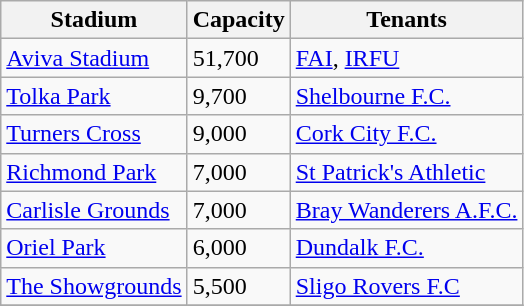<table class="wikitable sortable">
<tr>
<th>Stadium</th>
<th>Capacity</th>
<th>Tenants</th>
</tr>
<tr>
<td><a href='#'>Aviva Stadium</a></td>
<td>51,700</td>
<td><a href='#'>FAI</a>, <a href='#'>IRFU</a></td>
</tr>
<tr>
<td><a href='#'>Tolka Park</a></td>
<td>9,700</td>
<td><a href='#'>Shelbourne F.C.</a></td>
</tr>
<tr>
<td><a href='#'>Turners Cross</a></td>
<td>9,000</td>
<td><a href='#'>Cork City F.C.</a></td>
</tr>
<tr>
<td><a href='#'>Richmond Park</a></td>
<td>7,000</td>
<td><a href='#'>St Patrick's Athletic</a></td>
</tr>
<tr>
<td><a href='#'>Carlisle Grounds</a></td>
<td>7,000</td>
<td><a href='#'>Bray Wanderers A.F.C.</a></td>
</tr>
<tr>
<td><a href='#'>Oriel Park</a></td>
<td>6,000</td>
<td><a href='#'>Dundalk F.C.</a></td>
</tr>
<tr>
<td><a href='#'>The Showgrounds</a></td>
<td>5,500</td>
<td><a href='#'>Sligo Rovers F.C</a></td>
</tr>
<tr>
</tr>
</table>
